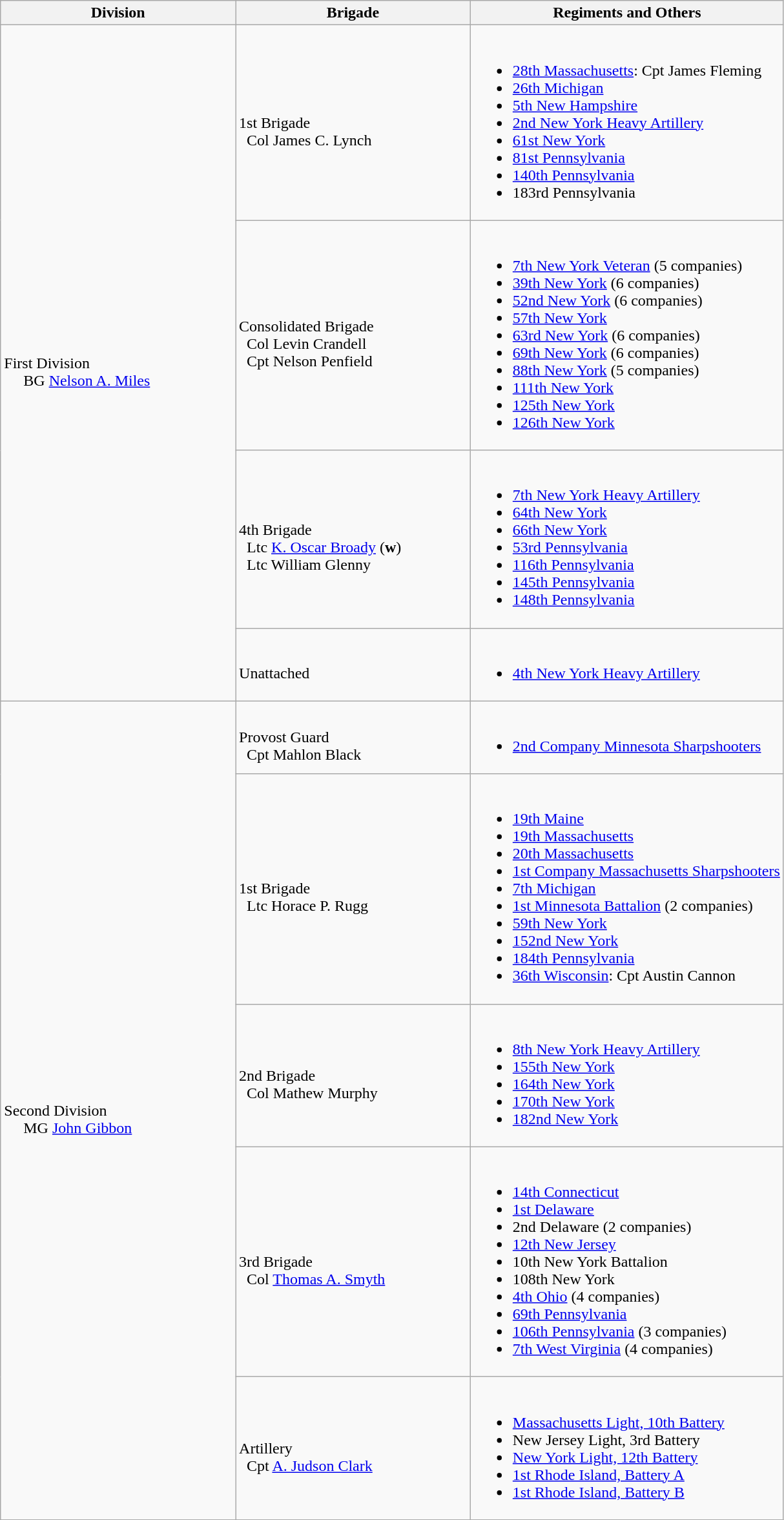<table class="wikitable">
<tr>
<th style="width:30%;">Division</th>
<th style="width:30%;">Brigade</th>
<th>Regiments and Others</th>
</tr>
<tr>
<td rowspan=4><br>First Division<br>    
BG <a href='#'>Nelson A. Miles</a></td>
<td><br>1st Brigade<br>
  Col James C. Lynch</td>
<td><br><ul><li><a href='#'>28th Massachusetts</a>: Cpt James Fleming</li><li><a href='#'>26th Michigan</a></li><li><a href='#'>5th New Hampshire</a></li><li><a href='#'>2nd New York Heavy Artillery</a></li><li><a href='#'>61st New York</a></li><li><a href='#'>81st Pennsylvania</a></li><li><a href='#'>140th Pennsylvania</a></li><li>183rd Pennsylvania</li></ul></td>
</tr>
<tr>
<td><br>Consolidated Brigade<br>
  Col Levin Crandell<br>
  Cpt Nelson Penfield</td>
<td><br><ul><li><a href='#'>7th New York Veteran</a> (5 companies)</li><li><a href='#'>39th New York</a> (6 companies)</li><li><a href='#'>52nd New York</a> (6 companies)</li><li><a href='#'>57th New York</a></li><li><a href='#'>63rd New York</a> (6 companies)</li><li><a href='#'>69th New York</a> (6 companies)</li><li><a href='#'>88th New York</a> (5 companies)</li><li><a href='#'>111th New York</a></li><li><a href='#'>125th New York</a></li><li><a href='#'>126th New York</a></li></ul></td>
</tr>
<tr>
<td><br>4th Brigade<br>
  Ltc <a href='#'>K. Oscar Broady</a> (<strong>w</strong>)<br>
  Ltc William Glenny</td>
<td><br><ul><li><a href='#'>7th New York Heavy Artillery</a></li><li><a href='#'>64th New York</a></li><li><a href='#'>66th New York</a></li><li><a href='#'>53rd Pennsylvania</a></li><li><a href='#'>116th Pennsylvania</a></li><li><a href='#'>145th Pennsylvania</a></li><li><a href='#'>148th Pennsylvania</a></li></ul></td>
</tr>
<tr>
<td><br>Unattached</td>
<td><br><ul><li><a href='#'>4th New York Heavy Artillery</a></li></ul></td>
</tr>
<tr>
<td rowspan=5><br>Second Division<br>    
MG <a href='#'>John Gibbon</a></td>
<td><br>Provost Guard<br>
  Cpt Mahlon Black</td>
<td><br><ul><li><a href='#'>2nd Company Minnesota Sharpshooters</a></li></ul></td>
</tr>
<tr>
<td><br>1st Brigade<br>
  Ltc Horace P. Rugg</td>
<td><br><ul><li><a href='#'>19th Maine</a></li><li><a href='#'>19th Massachusetts</a></li><li><a href='#'>20th Massachusetts</a></li><li><a href='#'>1st Company Massachusetts Sharpshooters</a></li><li><a href='#'>7th Michigan</a></li><li><a href='#'>1st Minnesota Battalion</a> (2 companies)</li><li><a href='#'>59th New York</a></li><li><a href='#'>152nd New York</a></li><li><a href='#'>184th Pennsylvania</a></li><li><a href='#'>36th Wisconsin</a>: Cpt Austin Cannon</li></ul></td>
</tr>
<tr>
<td><br>2nd Brigade<br>
  Col Mathew Murphy</td>
<td><br><ul><li><a href='#'>8th New York Heavy Artillery</a></li><li><a href='#'>155th New York</a></li><li><a href='#'>164th New York</a></li><li><a href='#'>170th New York</a></li><li><a href='#'>182nd New York</a></li></ul></td>
</tr>
<tr>
<td><br>3rd Brigade<br>
  Col <a href='#'>Thomas A. Smyth</a></td>
<td><br><ul><li><a href='#'>14th Connecticut</a></li><li><a href='#'>1st Delaware</a></li><li>2nd Delaware (2 companies)</li><li><a href='#'>12th New Jersey</a></li><li>10th New York Battalion</li><li>108th New York</li><li><a href='#'>4th Ohio</a> (4 companies)</li><li><a href='#'>69th Pennsylvania</a></li><li><a href='#'>106th Pennsylvania</a> (3 companies)</li><li><a href='#'>7th West Virginia</a> (4 companies)</li></ul></td>
</tr>
<tr>
<td><br>Artillery<br>
  Cpt <a href='#'>A. Judson Clark</a></td>
<td><br><ul><li><a href='#'>Massachusetts Light, 10th Battery</a></li><li>New Jersey Light, 3rd Battery</li><li><a href='#'>New York Light, 12th Battery</a></li><li><a href='#'>1st Rhode Island, Battery A</a></li><li><a href='#'>1st Rhode Island, Battery B</a></li></ul></td>
</tr>
</table>
